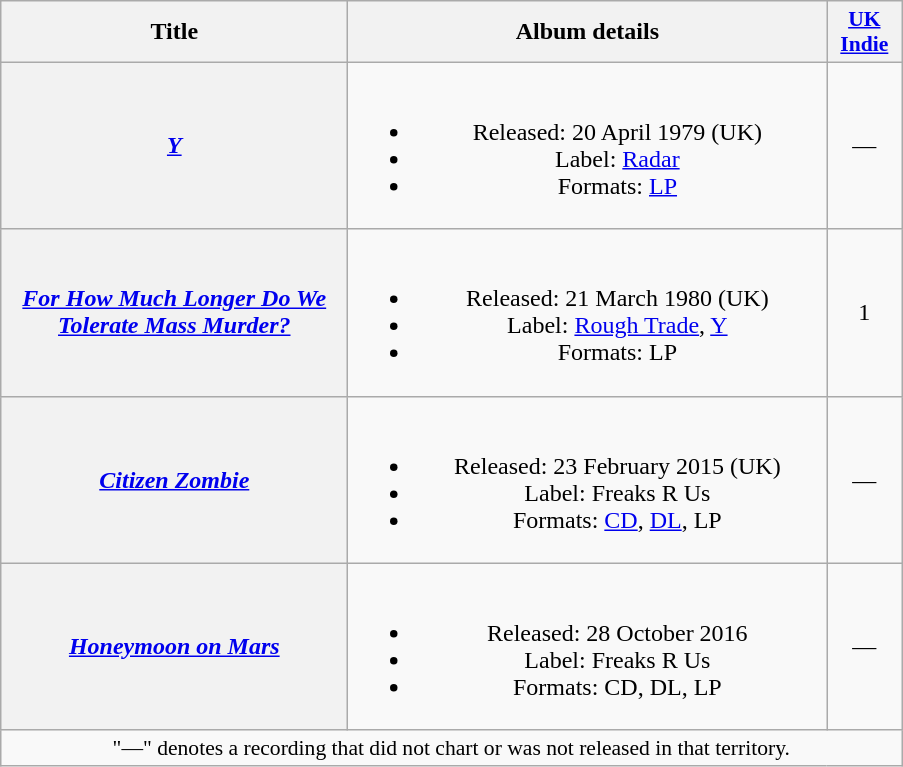<table class="wikitable plainrowheaders" style="text-align:center;">
<tr>
<th scope="col" rowspan="1" style="width:14em;">Title</th>
<th scope="col" rowspan="1" style="width:19.5em;">Album details</th>
<th scope="col" rowspan="1" style="width:3em;font-size:90%;"><a href='#'>UK Indie</a><br></th>
</tr>
<tr>
<th scope="row"><em><a href='#'>Y</a></em></th>
<td><br><ul><li>Released: 20 April 1979 <span>(UK)</span></li><li>Label: <a href='#'>Radar</a></li><li>Formats: <a href='#'>LP</a></li></ul></td>
<td>—</td>
</tr>
<tr>
<th scope="row"><em><a href='#'>For How Much Longer Do We Tolerate Mass Murder?</a></em></th>
<td><br><ul><li>Released: 21 March 1980 <span>(UK)</span></li><li>Label: <a href='#'>Rough Trade</a>, <a href='#'>Y</a></li><li>Formats: LP</li></ul></td>
<td>1</td>
</tr>
<tr>
<th scope="row"><em><a href='#'>Citizen Zombie</a></em></th>
<td><br><ul><li>Released: 23 February 2015 <span> (UK)</span></li><li>Label: Freaks R Us</li><li>Formats: <a href='#'>CD</a>, <a href='#'>DL</a>, LP</li></ul></td>
<td>—</td>
</tr>
<tr>
<th scope="row"><em><a href='#'>Honeymoon on Mars</a></em></th>
<td><br><ul><li>Released: 28 October 2016</li><li>Label: Freaks R Us</li><li>Formats: CD, DL, LP</li></ul></td>
<td>—</td>
</tr>
<tr>
<td colspan="6" style="font-size:90%">"—" denotes a recording that did not chart or was not released in that territory.</td>
</tr>
</table>
